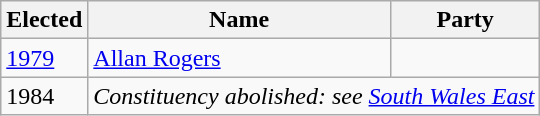<table class="wikitable">
<tr>
<th>Elected</th>
<th>Name</th>
<th colspan=2>Party</th>
</tr>
<tr>
<td><a href='#'>1979</a></td>
<td><a href='#'>Allan Rogers</a></td>
<td></td>
</tr>
<tr>
<td>1984</td>
<td colspan=3><em>Constituency abolished: see <a href='#'>South Wales East</a></em></td>
</tr>
</table>
